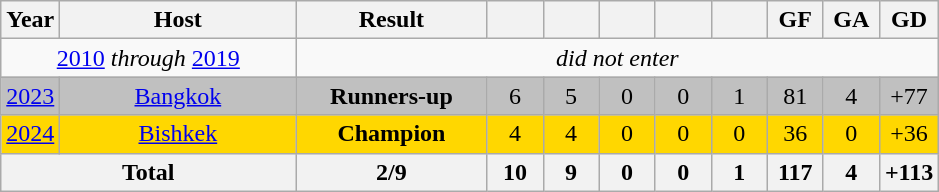<table class="wikitable" style="text-align:center">
<tr>
<th width=30>Year</th>
<th width=150>Host</th>
<th width=120>Result</th>
<th width=30></th>
<th width=30></th>
<th width=30></th>
<th width=30></th>
<th width=30></th>
<th width=30>GF</th>
<th width=30>GA</th>
<th width=30>GD</th>
</tr>
<tr>
<td colspan=2><a href='#'>2010</a> <em>through</em> <a href='#'>2019</a></td>
<td colspan=9><em>did not enter</em></td>
</tr>
<tr style="background:silver;">
<td><a href='#'>2023</a></td>
<td> <a href='#'>Bangkok</a></td>
<td><strong>Runners-up</strong></td>
<td>6</td>
<td>5</td>
<td>0</td>
<td>0</td>
<td>1</td>
<td>81</td>
<td>4</td>
<td>+77</td>
</tr>
<tr style="background:gold;">
<td><a href='#'>2024</a></td>
<td> <a href='#'>Bishkek</a></td>
<td><strong>Champion</strong></td>
<td>4</td>
<td>4</td>
<td>0</td>
<td>0</td>
<td>0</td>
<td>36</td>
<td>0</td>
<td>+36</td>
</tr>
<tr>
<th colspan=2>Total</th>
<th>2/9</th>
<th>10</th>
<th>9</th>
<th>0</th>
<th>0</th>
<th>1</th>
<th>117</th>
<th>4</th>
<th>+113</th>
</tr>
</table>
